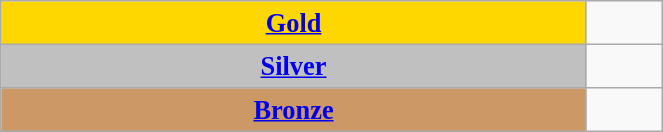<table class="wikitable" style=" text-align:center; font-size:110%;" width="35%">
<tr>
<td bgcolor="gold"><strong><a href='#'>Gold</a></strong></td>
<td></td>
</tr>
<tr>
<td bgcolor="silver"><strong><a href='#'>Silver</a></strong></td>
<td></td>
</tr>
<tr>
<td bgcolor="CC9966"><strong><a href='#'>Bronze</a></strong></td>
<td></td>
</tr>
</table>
